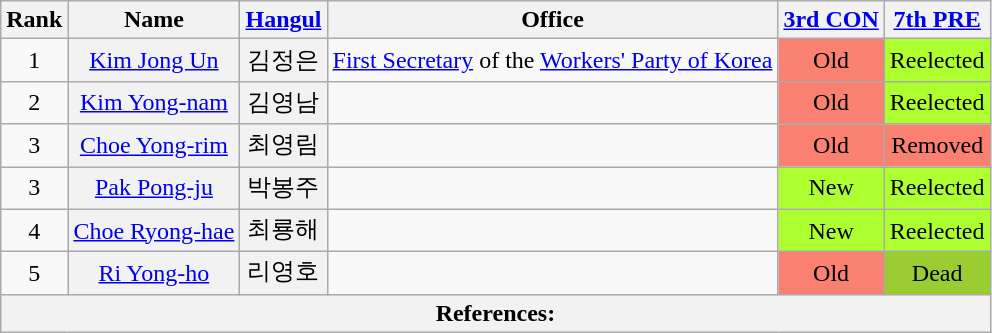<table class="wikitable sortable">
<tr>
<th>Rank</th>
<th>Name</th>
<th><a href='#'>Hangul</a></th>
<th>Office</th>
<th><a href='#'>3rd CON</a></th>
<th><a href='#'>7th PRE</a></th>
</tr>
<tr>
<td align="center">1</td>
<th align="center" scope="row" style="font-weight:normal;"><a href='#'>Kim Jong Un</a></th>
<th align="center" scope="row" style="font-weight:normal;">김정은</th>
<td><a href='#'>First Secretary</a> of the <a href='#'>Workers' Party of Korea</a></td>
<td style="background: Salmon" align="center">Old</td>
<td align="center" style="background: GreenYellow">Reelected</td>
</tr>
<tr>
<td align="center">2</td>
<th align="center" scope="row" style="font-weight:normal;"><a href='#'>Kim Yong-nam</a></th>
<th align="center" scope="row" style="font-weight:normal;">김영남</th>
<td></td>
<td style="background: Salmon" align="center">Old</td>
<td align="center" style="background: GreenYellow">Reelected</td>
</tr>
<tr>
<td align="center">3</td>
<th align="center" scope="row" style="font-weight:normal;"><a href='#'>Choe Yong-rim</a></th>
<th align="center" scope="row" style="font-weight:normal;">최영림</th>
<td></td>
<td style="background: Salmon" align="center">Old</td>
<td style="background: Salmon" align="center">Removed</td>
</tr>
<tr>
<td align="center">3</td>
<th align="center" scope="row" style="font-weight:normal;"><a href='#'>Pak Pong-ju</a></th>
<th align="center" scope="row" style="font-weight:normal;">박봉주</th>
<td></td>
<td align="center" style="background: GreenYellow">New</td>
<td align="center" style="background: GreenYellow">Reelected</td>
</tr>
<tr>
<td align="center">4</td>
<th align="center" scope="row" style="font-weight:normal;"><a href='#'>Choe Ryong-hae</a></th>
<th align="center" scope="row" style="font-weight:normal;">최룡해</th>
<td></td>
<td align="center" style="background: GreenYellow">New</td>
<td align="center" style="background: GreenYellow">Reelected</td>
</tr>
<tr>
<td align="center">5</td>
<th align="center" scope="row" style="font-weight:normal;"><a href='#'>Ri Yong-ho</a></th>
<th align="center" scope="row" style="font-weight:normal;">리영호</th>
<td></td>
<td style="background: Salmon" align="center">Old</td>
<td data-sort-value="1" align="center" style="background: YellowGreen">Dead</td>
</tr>
<tr>
<th colspan="6" unsortable><strong>References:</strong><br></th>
</tr>
</table>
